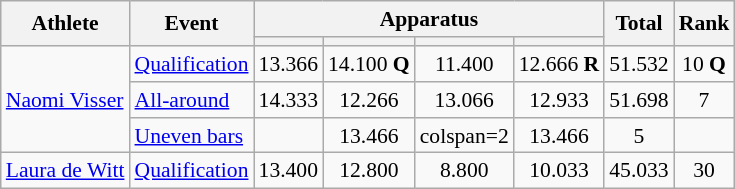<table class="wikitable" style="text-align:center; font-size:90%">
<tr>
<th rowspan=2>Athlete</th>
<th rowspan=2>Event</th>
<th colspan=4>Apparatus</th>
<th rowspan=2>Total</th>
<th rowspan=2>Rank</th>
</tr>
<tr style="font-size:95%">
<th></th>
<th></th>
<th></th>
<th></th>
</tr>
<tr>
<td rowspan=3 align=left><a href='#'>Naomi Visser</a></td>
<td align=left><a href='#'>Qualification</a></td>
<td>13.366</td>
<td>14.100 <strong>Q</strong></td>
<td>11.400</td>
<td>12.666 <strong>R</strong></td>
<td>51.532</td>
<td>10 <strong>Q</strong></td>
</tr>
<tr>
<td align=left><a href='#'>All-around</a></td>
<td>14.333</td>
<td>12.266</td>
<td>13.066</td>
<td>12.933</td>
<td>51.698</td>
<td>7</td>
</tr>
<tr>
<td align=left><a href='#'>Uneven bars</a></td>
<td></td>
<td>13.466</td>
<td>colspan=2 </td>
<td>13.466</td>
<td>5</td>
</tr>
<tr>
<td rowspan=1 align=left><a href='#'>Laura de Witt</a></td>
<td align=left><a href='#'>Qualification</a></td>
<td>13.400</td>
<td>12.800</td>
<td>8.800</td>
<td>10.033</td>
<td>45.033</td>
<td>30</td>
</tr>
</table>
